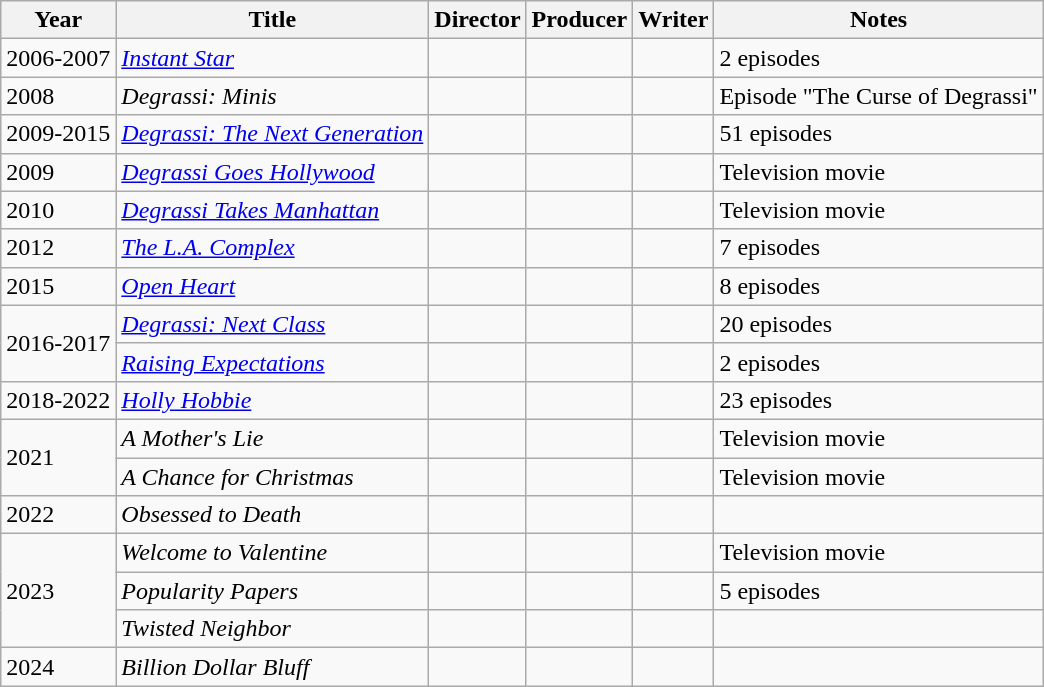<table class="wikitable sortable">
<tr>
<th>Year</th>
<th>Title</th>
<th>Director</th>
<th>Producer</th>
<th>Writer</th>
<th class="unsortable">Notes</th>
</tr>
<tr>
<td>2006-2007</td>
<td><em><a href='#'>Instant Star</a></em></td>
<td></td>
<td></td>
<td></td>
<td>2 episodes</td>
</tr>
<tr>
<td>2008</td>
<td><em>Degrassi: Minis</em></td>
<td></td>
<td></td>
<td></td>
<td>Episode "The Curse of Degrassi"</td>
</tr>
<tr>
<td>2009-2015</td>
<td><em><a href='#'>Degrassi: The Next Generation</a></em></td>
<td></td>
<td></td>
<td></td>
<td>51 episodes</td>
</tr>
<tr>
<td>2009</td>
<td><em><a href='#'>Degrassi Goes Hollywood</a></em></td>
<td></td>
<td></td>
<td></td>
<td>Television movie</td>
</tr>
<tr>
<td>2010</td>
<td><em><a href='#'>Degrassi Takes Manhattan</a></em></td>
<td></td>
<td></td>
<td></td>
<td>Television movie</td>
</tr>
<tr>
<td>2012</td>
<td data-sort-value="L.A. Complex, The"><em><a href='#'>The L.A. Complex</a></em></td>
<td></td>
<td></td>
<td></td>
<td>7 episodes</td>
</tr>
<tr>
<td>2015</td>
<td><em><a href='#'>Open Heart</a></em></td>
<td></td>
<td></td>
<td></td>
<td>8 episodes</td>
</tr>
<tr>
<td rowspan="2">2016-2017</td>
<td><em><a href='#'>Degrassi: Next Class</a></em></td>
<td></td>
<td></td>
<td></td>
<td>20 episodes</td>
</tr>
<tr>
<td><em><a href='#'>Raising Expectations</a></em></td>
<td></td>
<td></td>
<td></td>
<td>2 episodes</td>
</tr>
<tr>
<td>2018-2022</td>
<td><em><a href='#'>Holly Hobbie</a></em></td>
<td></td>
<td></td>
<td></td>
<td>23 episodes</td>
</tr>
<tr>
<td rowspan="2">2021</td>
<td data-sort-value="Mother's Lie, A"><em>A Mother's Lie</em></td>
<td></td>
<td></td>
<td></td>
<td>Television movie</td>
</tr>
<tr>
<td data-sort-value="A Chance for Christmas, A"><em>A Chance for Christmas</em></td>
<td></td>
<td></td>
<td></td>
<td>Television movie</td>
</tr>
<tr>
<td>2022</td>
<td><em>Obsessed to Death</em></td>
<td></td>
<td></td>
<td></td>
<td></td>
</tr>
<tr>
<td rowspan="3">2023</td>
<td><em>Welcome to Valentine</em></td>
<td></td>
<td></td>
<td></td>
<td>Television movie</td>
</tr>
<tr>
<td><em>Popularity Papers</em></td>
<td></td>
<td></td>
<td></td>
<td>5 episodes</td>
</tr>
<tr>
<td><em>Twisted Neighbor</em></td>
<td></td>
<td></td>
<td></td>
<td></td>
</tr>
<tr>
<td>2024</td>
<td><em>Billion Dollar Bluff</em></td>
<td></td>
<td></td>
<td></td>
<td></td>
</tr>
</table>
